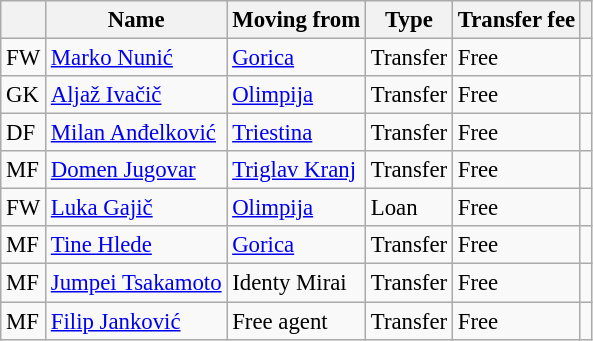<table class="wikitable sortable" style="font-size:95%;">
<tr>
<th></th>
<th>Name</th>
<th>Moving from</th>
<th>Type</th>
<th>Transfer fee</th>
<th></th>
</tr>
<tr>
<td>FW</td>
<td> <a href='#'>Marko Nunić</a></td>
<td><a href='#'>Gorica</a></td>
<td>Transfer</td>
<td>Free</td>
<td></td>
</tr>
<tr>
<td>GK</td>
<td> <a href='#'>Aljaž Ivačič</a></td>
<td><a href='#'>Olimpija</a></td>
<td>Transfer</td>
<td>Free</td>
<td></td>
</tr>
<tr>
<td>DF</td>
<td> <a href='#'>Milan Anđelković</a></td>
<td> <a href='#'>Triestina</a></td>
<td>Transfer</td>
<td>Free</td>
<td></td>
</tr>
<tr>
<td>MF</td>
<td> <a href='#'>Domen Jugovar</a></td>
<td><a href='#'>Triglav Kranj</a></td>
<td>Transfer</td>
<td>Free</td>
<td></td>
</tr>
<tr>
<td>FW</td>
<td> <a href='#'>Luka Gajič</a></td>
<td><a href='#'>Olimpija</a></td>
<td>Loan</td>
<td>Free</td>
<td></td>
</tr>
<tr>
<td>MF</td>
<td> <a href='#'>Tine Hlede</a></td>
<td><a href='#'>Gorica</a></td>
<td>Transfer</td>
<td>Free</td>
<td></td>
</tr>
<tr>
<td>MF</td>
<td> <a href='#'>Jumpei Tsakamoto</a></td>
<td> Identy Mirai</td>
<td>Transfer</td>
<td>Free</td>
<td></td>
</tr>
<tr>
<td>MF</td>
<td> <a href='#'>Filip Janković</a></td>
<td>Free agent</td>
<td>Transfer</td>
<td>Free</td>
<td></td>
</tr>
</table>
